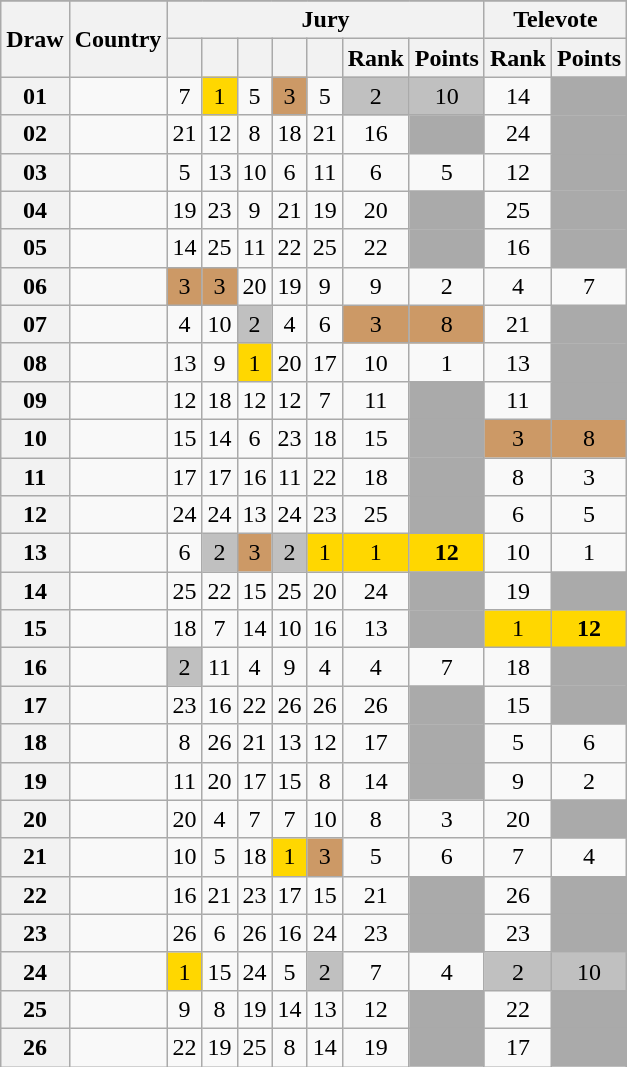<table class="sortable wikitable collapsible plainrowheaders" style="text-align:center;">
<tr>
</tr>
<tr>
<th scope="col" rowspan="2">Draw</th>
<th scope="col" rowspan="2">Country</th>
<th scope="col" colspan="7">Jury</th>
<th scope="col" colspan="2">Televote</th>
</tr>
<tr>
<th scope="col"><small></small></th>
<th scope="col"><small></small></th>
<th scope="col"><small></small></th>
<th scope="col"><small></small></th>
<th scope="col"><small></small></th>
<th scope="col">Rank</th>
<th scope="col">Points</th>
<th scope="col">Rank</th>
<th scope="col">Points</th>
</tr>
<tr>
<th scope="row" style="text-align:center;">01</th>
<td style="text-align:left;"></td>
<td>7</td>
<td style="background:gold;">1</td>
<td>5</td>
<td style="background:#CC9966;">3</td>
<td>5</td>
<td style="background:silver;">2</td>
<td style="background:silver;">10</td>
<td>14</td>
<td style="background:#AAAAAA;"></td>
</tr>
<tr>
<th scope="row" style="text-align:center;">02</th>
<td style="text-align:left;"></td>
<td>21</td>
<td>12</td>
<td>8</td>
<td>18</td>
<td>21</td>
<td>16</td>
<td style="background:#AAAAAA;"></td>
<td>24</td>
<td style="background:#AAAAAA;"></td>
</tr>
<tr>
<th scope="row" style="text-align:center;">03</th>
<td style="text-align:left;"></td>
<td>5</td>
<td>13</td>
<td>10</td>
<td>6</td>
<td>11</td>
<td>6</td>
<td>5</td>
<td>12</td>
<td style="background:#AAAAAA;"></td>
</tr>
<tr>
<th scope="row" style="text-align:center;">04</th>
<td style="text-align:left;"></td>
<td>19</td>
<td>23</td>
<td>9</td>
<td>21</td>
<td>19</td>
<td>20</td>
<td style="background:#AAAAAA;"></td>
<td>25</td>
<td style="background:#AAAAAA;"></td>
</tr>
<tr>
<th scope="row" style="text-align:center;">05</th>
<td style="text-align:left;"></td>
<td>14</td>
<td>25</td>
<td>11</td>
<td>22</td>
<td>25</td>
<td>22</td>
<td style="background:#AAAAAA;"></td>
<td>16</td>
<td style="background:#AAAAAA;"></td>
</tr>
<tr>
<th scope="row" style="text-align:center;">06</th>
<td style="text-align:left;"></td>
<td style="background:#CC9966;">3</td>
<td style="background:#CC9966;">3</td>
<td>20</td>
<td>19</td>
<td>9</td>
<td>9</td>
<td>2</td>
<td>4</td>
<td>7</td>
</tr>
<tr>
<th scope="row" style="text-align:center;">07</th>
<td style="text-align:left;"></td>
<td>4</td>
<td>10</td>
<td style="background:silver;">2</td>
<td>4</td>
<td>6</td>
<td style="background:#CC9966;">3</td>
<td style="background:#CC9966;">8</td>
<td>21</td>
<td style="background:#AAAAAA;"></td>
</tr>
<tr>
<th scope="row" style="text-align:center;">08</th>
<td style="text-align:left;"></td>
<td>13</td>
<td>9</td>
<td style="background:gold;">1</td>
<td>20</td>
<td>17</td>
<td>10</td>
<td>1</td>
<td>13</td>
<td style="background:#AAAAAA;"></td>
</tr>
<tr>
<th scope="row" style="text-align:center;">09</th>
<td style="text-align:left;"></td>
<td>12</td>
<td>18</td>
<td>12</td>
<td>12</td>
<td>7</td>
<td>11</td>
<td style="background:#AAAAAA;"></td>
<td>11</td>
<td style="background:#AAAAAA;"></td>
</tr>
<tr>
<th scope="row" style="text-align:center;">10</th>
<td style="text-align:left;"></td>
<td>15</td>
<td>14</td>
<td>6</td>
<td>23</td>
<td>18</td>
<td>15</td>
<td style="background:#AAAAAA;"></td>
<td style="background:#CC9966;">3</td>
<td style="background:#CC9966;">8</td>
</tr>
<tr>
<th scope="row" style="text-align:center;">11</th>
<td style="text-align:left;"></td>
<td>17</td>
<td>17</td>
<td>16</td>
<td>11</td>
<td>22</td>
<td>18</td>
<td style="background:#AAAAAA;"></td>
<td>8</td>
<td>3</td>
</tr>
<tr>
<th scope="row" style="text-align:center;">12</th>
<td style="text-align:left;"></td>
<td>24</td>
<td>24</td>
<td>13</td>
<td>24</td>
<td>23</td>
<td>25</td>
<td style="background:#AAAAAA;"></td>
<td>6</td>
<td>5</td>
</tr>
<tr>
<th scope="row" style="text-align:center;">13</th>
<td style="text-align:left;"></td>
<td>6</td>
<td style="background:silver;">2</td>
<td style="background:#CC9966;">3</td>
<td style="background:silver;">2</td>
<td style="background:gold;">1</td>
<td style="background:gold;">1</td>
<td style="background:gold;"><strong>12</strong></td>
<td>10</td>
<td>1</td>
</tr>
<tr>
<th scope="row" style="text-align:center;">14</th>
<td style="text-align:left;"></td>
<td>25</td>
<td>22</td>
<td>15</td>
<td>25</td>
<td>20</td>
<td>24</td>
<td style="background:#AAAAAA;"></td>
<td>19</td>
<td style="background:#AAAAAA;"></td>
</tr>
<tr>
<th scope="row" style="text-align:center;">15</th>
<td style="text-align:left;"></td>
<td>18</td>
<td>7</td>
<td>14</td>
<td>10</td>
<td>16</td>
<td>13</td>
<td style="background:#AAAAAA;"></td>
<td style="background:gold;">1</td>
<td style="background:gold;"><strong>12</strong></td>
</tr>
<tr>
<th scope="row" style="text-align:center;">16</th>
<td style="text-align:left;"></td>
<td style="background:silver;">2</td>
<td>11</td>
<td>4</td>
<td>9</td>
<td>4</td>
<td>4</td>
<td>7</td>
<td>18</td>
<td style="background:#AAAAAA;"></td>
</tr>
<tr>
<th scope="row" style="text-align:center;">17</th>
<td style="text-align:left;"></td>
<td>23</td>
<td>16</td>
<td>22</td>
<td>26</td>
<td>26</td>
<td>26</td>
<td style="background:#AAAAAA;"></td>
<td>15</td>
<td style="background:#AAAAAA;"></td>
</tr>
<tr>
<th scope="row" style="text-align:center;">18</th>
<td style="text-align:left;"></td>
<td>8</td>
<td>26</td>
<td>21</td>
<td>13</td>
<td>12</td>
<td>17</td>
<td style="background:#AAAAAA;"></td>
<td>5</td>
<td>6</td>
</tr>
<tr>
<th scope="row" style="text-align:center;">19</th>
<td style="text-align:left;"></td>
<td>11</td>
<td>20</td>
<td>17</td>
<td>15</td>
<td>8</td>
<td>14</td>
<td style="background:#AAAAAA;"></td>
<td>9</td>
<td>2</td>
</tr>
<tr>
<th scope="row" style="text-align:center;">20</th>
<td style="text-align:left;"></td>
<td>20</td>
<td>4</td>
<td>7</td>
<td>7</td>
<td>10</td>
<td>8</td>
<td>3</td>
<td>20</td>
<td style="background:#AAAAAA;"></td>
</tr>
<tr>
<th scope="row" style="text-align:center;">21</th>
<td style="text-align:left;"></td>
<td>10</td>
<td>5</td>
<td>18</td>
<td style="background:gold;">1</td>
<td style="background:#CC9966;">3</td>
<td>5</td>
<td>6</td>
<td>7</td>
<td>4</td>
</tr>
<tr>
<th scope="row" style="text-align:center;">22</th>
<td style="text-align:left;"></td>
<td>16</td>
<td>21</td>
<td>23</td>
<td>17</td>
<td>15</td>
<td>21</td>
<td style="background:#AAAAAA;"></td>
<td>26</td>
<td style="background:#AAAAAA;"></td>
</tr>
<tr>
<th scope="row" style="text-align:center;">23</th>
<td style="text-align:left;"></td>
<td>26</td>
<td>6</td>
<td>26</td>
<td>16</td>
<td>24</td>
<td>23</td>
<td style="background:#AAAAAA;"></td>
<td>23</td>
<td style="background:#AAAAAA;"></td>
</tr>
<tr>
<th scope="row" style="text-align:center;">24</th>
<td style="text-align:left;"></td>
<td style="background:gold;">1</td>
<td>15</td>
<td>24</td>
<td>5</td>
<td style="background:silver;">2</td>
<td>7</td>
<td>4</td>
<td style="background:silver;">2</td>
<td style="background:silver;">10</td>
</tr>
<tr>
<th scope="row" style="text-align:center;">25</th>
<td style="text-align:left;"></td>
<td>9</td>
<td>8</td>
<td>19</td>
<td>14</td>
<td>13</td>
<td>12</td>
<td style="background:#AAAAAA;"></td>
<td>22</td>
<td style="background:#AAAAAA;"></td>
</tr>
<tr>
<th scope="row" style="text-align:center;">26</th>
<td style="text-align:left;"></td>
<td>22</td>
<td>19</td>
<td>25</td>
<td>8</td>
<td>14</td>
<td>19</td>
<td style="background:#AAAAAA;"></td>
<td>17</td>
<td style="background:#AAAAAA;"></td>
</tr>
</table>
